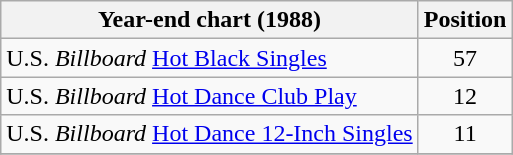<table class="wikitable sortable">
<tr>
<th>Year-end chart (1988)</th>
<th>Position</th>
</tr>
<tr>
<td>U.S. <em>Billboard</em> <a href='#'>Hot Black Singles</a></td>
<td align="center">57</td>
</tr>
<tr>
<td>U.S. <em>Billboard</em> <a href='#'>Hot Dance Club Play</a></td>
<td align="center">12</td>
</tr>
<tr>
<td>U.S. <em>Billboard</em> <a href='#'>Hot Dance 12-Inch Singles</a></td>
<td align="center">11</td>
</tr>
<tr>
</tr>
</table>
